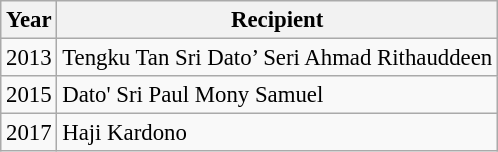<table class="wikitable" style="font-size: 95%;">
<tr>
<th>Year</th>
<th>Recipient</th>
</tr>
<tr>
<td>2013</td>
<td> Tengku Tan Sri Dato’ Seri Ahmad Rithauddeen</td>
</tr>
<tr>
<td>2015</td>
<td> Dato' Sri Paul Mony Samuel</td>
</tr>
<tr>
<td>2017</td>
<td> Haji Kardono</td>
</tr>
</table>
